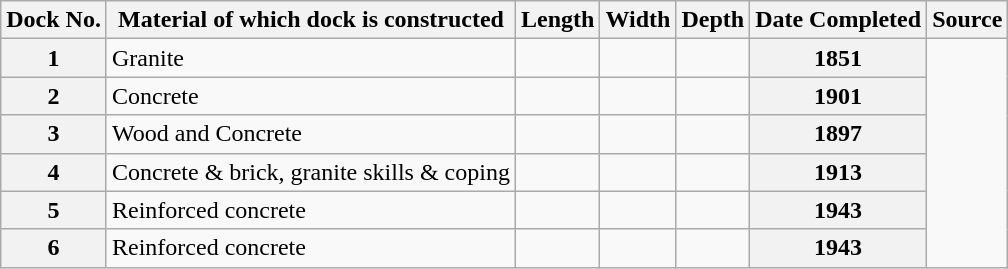<table class="wikitable">
<tr>
<th style="text-align: left;">Dock No.</th>
<th>Material of which dock is constructed</th>
<th>Length</th>
<th>Width</th>
<th>Depth</th>
<th>Date Completed</th>
<th>Source</th>
</tr>
<tr>
<th style="text-align: center;">1</th>
<td>Granite</td>
<td></td>
<td></td>
<td></td>
<th center>1851</th>
<td rowspan=6></td>
</tr>
<tr>
<th style="text-align: center;">2</th>
<td>Concrete</td>
<td></td>
<td></td>
<td></td>
<th center>1901</th>
</tr>
<tr>
<th style="text-align: center;">3</th>
<td>Wood and Concrete</td>
<td></td>
<td></td>
<td></td>
<th center>1897</th>
</tr>
<tr>
<th style="text-align: center;">4</th>
<td>Concrete & brick, granite skills & coping</td>
<td></td>
<td></td>
<td></td>
<th center>1913</th>
</tr>
<tr>
<th style="text-align: center;">5</th>
<td>Reinforced concrete</td>
<td></td>
<td></td>
<td></td>
<th center>1943</th>
</tr>
<tr>
<th style="text-align: center;">6</th>
<td>Reinforced concrete</td>
<td></td>
<td></td>
<td></td>
<th center>1943</th>
</tr>
</table>
